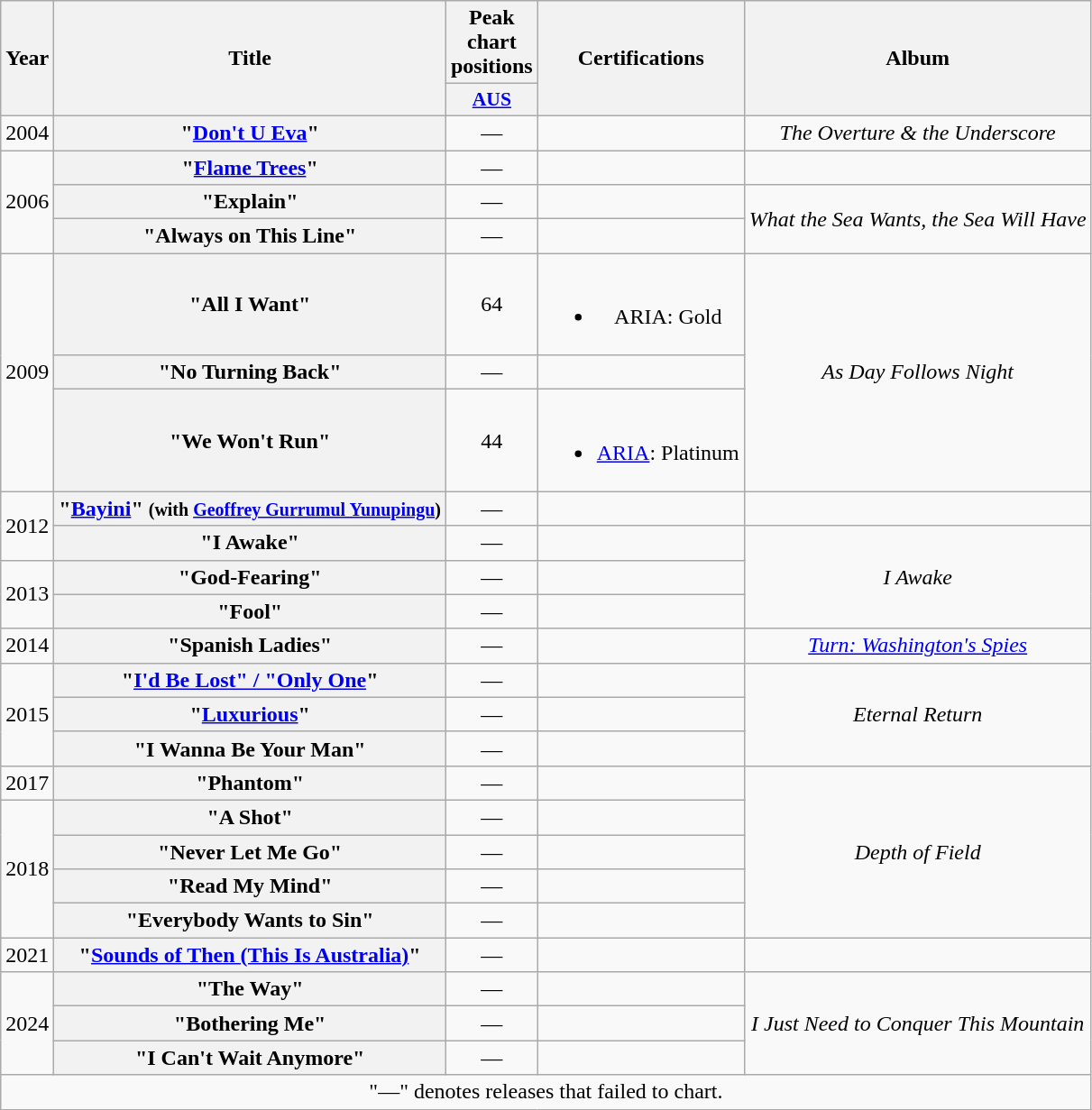<table class="wikitable plainrowheaders" style="text-align:center;">
<tr>
<th scope="col" rowspan="2">Year</th>
<th scope="col" rowspan="2">Title</th>
<th scope="col" colspan="1">Peak chart<br>positions</th>
<th scope="col" rowspan="2">Certifications</th>
<th scope="col" rowspan="2">Album</th>
</tr>
<tr>
<th scope="col" style="width:3em; font-size:90%"><a href='#'>AUS</a><br></th>
</tr>
<tr>
<td>2004</td>
<th scope="row">"<a href='#'>Don't U Eva</a>"</th>
<td>—</td>
<td></td>
<td><em>The Overture & the Underscore</em></td>
</tr>
<tr>
<td rowspan="3">2006</td>
<th scope="row">"<a href='#'>Flame Trees</a>"</th>
<td>—</td>
<td></td>
<td></td>
</tr>
<tr>
<th scope="row">"Explain"</th>
<td>—</td>
<td></td>
<td rowspan="2"><em>What the Sea Wants, the Sea Will Have</em></td>
</tr>
<tr>
<th scope="row">"Always on This Line"</th>
<td>—</td>
<td></td>
</tr>
<tr>
<td rowspan="3">2009</td>
<th scope="row">"All I Want"</th>
<td>64</td>
<td><br><ul><li>ARIA: Gold</li></ul></td>
<td rowspan="3"><em>As Day Follows Night</em></td>
</tr>
<tr>
<th scope="row">"No Turning Back"</th>
<td>—</td>
<td></td>
</tr>
<tr>
<th scope="row">"We Won't Run"</th>
<td>44</td>
<td><br><ul><li><a href='#'>ARIA</a>: Platinum</li></ul></td>
</tr>
<tr>
<td rowspan="2">2012</td>
<th scope="row">"<a href='#'>Bayini</a>" <small>(with <a href='#'>Geoffrey Gurrumul Yunupingu</a>)</small></th>
<td>—</td>
<td></td>
<td></td>
</tr>
<tr>
<th scope="row">"I Awake"</th>
<td>—</td>
<td></td>
<td rowspan="3"><em>I Awake</em></td>
</tr>
<tr>
<td rowspan="2">2013</td>
<th scope="row">"God-Fearing"</th>
<td>—</td>
<td></td>
</tr>
<tr>
<th scope="row">"Fool"</th>
<td>—</td>
<td></td>
</tr>
<tr>
<td>2014</td>
<th scope="row">"Spanish Ladies"</th>
<td>—</td>
<td></td>
<td><em><a href='#'>Turn: Washington's Spies</a></em></td>
</tr>
<tr>
<td rowspan="3">2015</td>
<th scope="row">"<a href='#'>I'd Be Lost" / "Only One</a>"</th>
<td>—</td>
<td></td>
<td rowspan="3"><em>Eternal Return</em></td>
</tr>
<tr>
<th scope="row">"<a href='#'>Luxurious</a>"</th>
<td>—</td>
</tr>
<tr>
<th scope="row">"I Wanna Be Your Man"</th>
<td>—</td>
<td></td>
</tr>
<tr>
<td>2017</td>
<th scope="row">"Phantom"</th>
<td>—</td>
<td></td>
<td rowspan="5"><em>Depth of Field</em></td>
</tr>
<tr>
<td rowspan="4">2018</td>
<th scope="row">"A Shot"</th>
<td>—</td>
<td></td>
</tr>
<tr>
<th scope="row">"Never Let Me Go"</th>
<td>—</td>
<td></td>
</tr>
<tr>
<th scope="row">"Read My Mind"</th>
<td>—</td>
<td></td>
</tr>
<tr>
<th scope="row">"Everybody Wants to Sin"</th>
<td>—</td>
<td></td>
</tr>
<tr>
<td>2021</td>
<th scope="row">"<a href='#'>Sounds of Then (This Is Australia)</a>"</th>
<td>—</td>
<td></td>
<td></td>
</tr>
<tr>
<td rowspan="3">2024</td>
<th scope="row">"The Way"</th>
<td>—</td>
<td></td>
<td rowspan="3"><em>I Just Need to Conquer This Mountain</em></td>
</tr>
<tr>
<th scope="row">"Bothering Me"</th>
<td>—</td>
<td></td>
</tr>
<tr>
<th scope="row">"I Can't Wait Anymore"</th>
<td>—</td>
<td></td>
</tr>
<tr>
<td colspan="6">"—" denotes releases that failed to chart.</td>
</tr>
</table>
